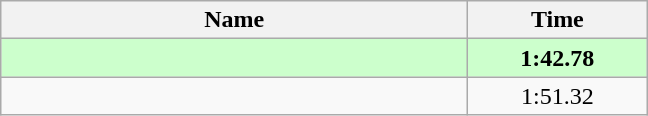<table class="wikitable" style="text-align:center;">
<tr>
<th style="width:19em">Name</th>
<th style="width:7em">Time</th>
</tr>
<tr bgcolor=ccffcc>
<td align=left><strong></strong></td>
<td><strong>1:42.78</strong></td>
</tr>
<tr>
<td align=left></td>
<td>1:51.32</td>
</tr>
</table>
